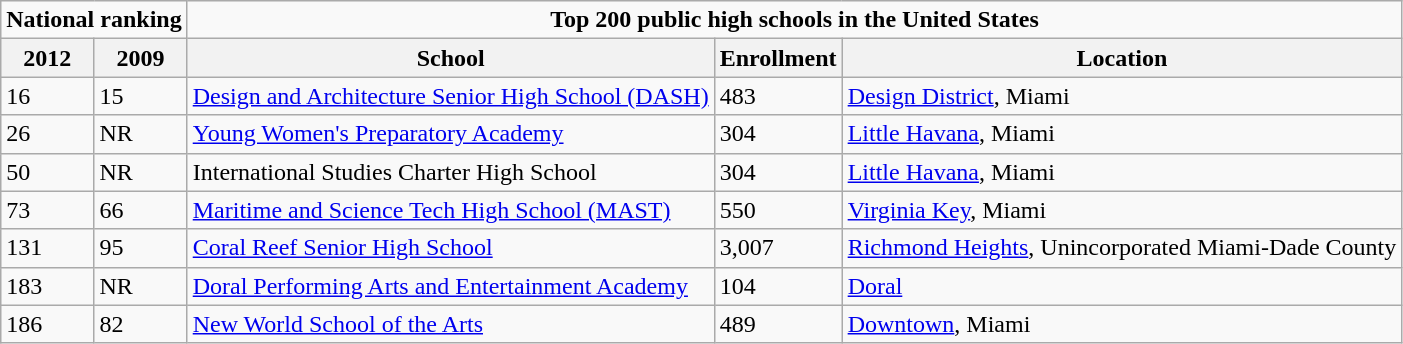<table class="wikitable">
<tr>
<td style="text-align:center;" colspan="2"><strong>National ranking</strong></td>
<td style="text-align:center;" colspan="3"><strong>Top 200 public high schools in the United States</strong></td>
</tr>
<tr>
<th>2012</th>
<th>2009</th>
<th>School</th>
<th>Enrollment</th>
<th>Location</th>
</tr>
<tr>
<td>16</td>
<td>15</td>
<td><a href='#'>Design and Architecture Senior High School (DASH)</a></td>
<td>483</td>
<td><a href='#'>Design District</a>, Miami</td>
</tr>
<tr>
<td>26</td>
<td>NR</td>
<td><a href='#'>Young Women's Preparatory Academy</a></td>
<td>304</td>
<td><a href='#'>Little Havana</a>, Miami</td>
</tr>
<tr>
<td>50</td>
<td>NR</td>
<td>International Studies Charter High School</td>
<td>304</td>
<td><a href='#'>Little Havana</a>, Miami</td>
</tr>
<tr>
<td>73</td>
<td>66</td>
<td><a href='#'>Maritime and Science Tech High School (MAST)</a></td>
<td>550</td>
<td><a href='#'>Virginia Key</a>, Miami</td>
</tr>
<tr>
<td>131</td>
<td>95</td>
<td><a href='#'>Coral Reef Senior High School</a></td>
<td>3,007</td>
<td><a href='#'>Richmond Heights</a>, Unincorporated Miami-Dade County</td>
</tr>
<tr>
<td>183</td>
<td>NR</td>
<td><a href='#'>Doral Performing Arts and Entertainment Academy</a></td>
<td>104</td>
<td><a href='#'>Doral</a></td>
</tr>
<tr>
<td>186</td>
<td>82</td>
<td><a href='#'>New World School of the Arts</a></td>
<td>489</td>
<td><a href='#'>Downtown</a>, Miami</td>
</tr>
</table>
